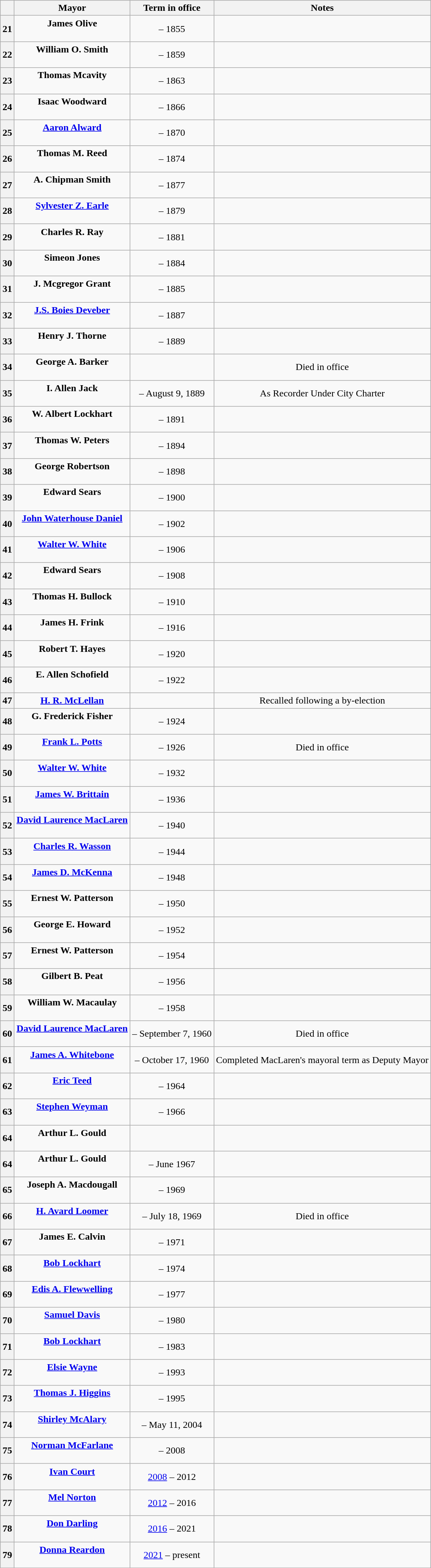<table class="wikitable sortable" style="text-align:center;">
<tr>
<th scope="col" data-sort-type="number"></th>
<th scope="col">Mayor</th>
<th scope="col">Term in office</th>
<th scope="col">Notes</th>
</tr>
<tr>
<th scope="row">21</th>
<td><strong>James Olive</strong><br><br></td>
<td> – 1855</td>
<td></td>
</tr>
<tr>
<th scope="row">22</th>
<td><strong>William O. Smith</strong><br><br></td>
<td> – 1859</td>
<td></td>
</tr>
<tr>
<th scope="row">23</th>
<td><strong>Thomas Mcavity</strong><br><br></td>
<td> – 1863</td>
<td></td>
</tr>
<tr>
<th scope="row">24</th>
<td><strong>Isaac Woodward</strong><br><br></td>
<td> – 1866</td>
<td></td>
</tr>
<tr>
<th scope="row">25</th>
<td><strong><a href='#'>Aaron Alward</a></strong><br><br></td>
<td> – 1870</td>
<td></td>
</tr>
<tr>
<th scope="row">26</th>
<td><strong>Thomas M. Reed</strong><br><br></td>
<td> – 1874</td>
<td></td>
</tr>
<tr>
<th scope="row">27</th>
<td><strong>A. Chipman Smith</strong><br><br></td>
<td> – 1877</td>
<td></td>
</tr>
<tr>
<th scope="row">28</th>
<td><strong><a href='#'>Sylvester Z. Earle</a></strong><br><br></td>
<td> – 1879</td>
<td></td>
</tr>
<tr>
<th scope="row">29</th>
<td><strong>Charles R. Ray</strong><br><br></td>
<td> – 1881</td>
<td></td>
</tr>
<tr>
<th scope="row">30</th>
<td><strong>Simeon Jones</strong><br><br></td>
<td> – 1884</td>
<td></td>
</tr>
<tr>
<th scope="row">31</th>
<td><strong>J. Mcgregor Grant</strong><br><br></td>
<td> – 1885</td>
<td></td>
</tr>
<tr>
<th scope="row">32</th>
<td><strong><a href='#'>J.S. Boies Deveber</a></strong><br><br></td>
<td> – 1887</td>
<td></td>
</tr>
<tr>
<th scope="row">33</th>
<td><strong>Henry J. Thorne</strong><br><br></td>
<td> – 1889</td>
<td></td>
</tr>
<tr>
<th scope="row">34</th>
<td><strong>George A. Barker</strong><br><br></td>
<td></td>
<td>Died in office</td>
</tr>
<tr>
<th scope="row">35</th>
<td><strong>I. Allen Jack</strong><br><br></td>
<td> – August 9, 1889</td>
<td>As Recorder Under City Charter</td>
</tr>
<tr>
<th scope="row">36</th>
<td><strong>W. Albert Lockhart</strong><br><br></td>
<td> – 1891</td>
<td></td>
</tr>
<tr>
<th scope="row">37</th>
<td><strong>Thomas W. Peters</strong><br><br></td>
<td> – 1894</td>
<td></td>
</tr>
<tr>
<th scope="row">38</th>
<td><strong>George Robertson</strong><br><br></td>
<td> – 1898</td>
<td></td>
</tr>
<tr>
<th scope="row">39</th>
<td><strong>Edward Sears</strong><br><br></td>
<td> – 1900</td>
<td></td>
</tr>
<tr>
<th scope="row">40</th>
<td><strong><a href='#'>John Waterhouse Daniel</a></strong><br><br></td>
<td> – 1902</td>
<td></td>
</tr>
<tr>
<th scope="row">41</th>
<td><strong><a href='#'>Walter W. White</a></strong><br><br></td>
<td> – 1906</td>
<td></td>
</tr>
<tr>
<th scope="row">42</th>
<td><strong>Edward Sears</strong><br><br></td>
<td> – 1908</td>
<td></td>
</tr>
<tr>
<th scope="row">43</th>
<td><strong>Thomas H. Bullock</strong><br><br></td>
<td> – 1910</td>
<td></td>
</tr>
<tr>
<th scope="row">44</th>
<td><strong>James H. Frink</strong><br><br></td>
<td> – 1916</td>
<td></td>
</tr>
<tr>
<th scope="row">45</th>
<td><strong>Robert T. Hayes</strong><br><br></td>
<td> – 1920</td>
<td></td>
</tr>
<tr>
<th scope="row">46</th>
<td><strong>E. Allen Schofield</strong><br><br></td>
<td> – 1922</td>
<td></td>
</tr>
<tr>
<th scope="row">47</th>
<td><strong><a href='#'>H. R. McLellan</a></strong><br></td>
<td></td>
<td>Recalled following a by-election</td>
</tr>
<tr>
<th scope="row">48</th>
<td><strong>G. Frederick Fisher</strong><br><br></td>
<td> – 1924</td>
<td></td>
</tr>
<tr>
<th scope="row">49</th>
<td><strong><a href='#'>Frank L. Potts</a></strong><br><br></td>
<td> – 1926</td>
<td>Died in office</td>
</tr>
<tr>
<th scope="row">50</th>
<td><strong><a href='#'>Walter W. White</a></strong><br><br></td>
<td> – 1932</td>
<td></td>
</tr>
<tr>
<th scope="row">51</th>
<td><strong><a href='#'>James W. Brittain</a></strong><br><br></td>
<td> – 1936</td>
<td></td>
</tr>
<tr>
<th scope="row">52</th>
<td><strong><a href='#'>David Laurence MacLaren</a></strong><br><br></td>
<td> – 1940</td>
<td></td>
</tr>
<tr>
<th scope="row">53</th>
<td><strong><a href='#'>Charles R. Wasson</a></strong><br><br></td>
<td> – 1944</td>
<td></td>
</tr>
<tr>
<th scope="row">54</th>
<td><strong><a href='#'>James D. McKenna</a></strong><br><br></td>
<td> – 1948</td>
<td></td>
</tr>
<tr>
<th scope="row">55</th>
<td><strong>Ernest W. Patterson</strong><br><br></td>
<td> – 1950</td>
<td></td>
</tr>
<tr>
<th scope="row">56</th>
<td><strong>George E. Howard</strong><br><br></td>
<td> – 1952</td>
<td></td>
</tr>
<tr>
<th scope="row">57</th>
<td><strong>Ernest W. Patterson</strong><br><br></td>
<td> – 1954</td>
<td></td>
</tr>
<tr>
<th scope="row">58</th>
<td><strong>Gilbert B. Peat</strong><br><br></td>
<td> – 1956</td>
<td></td>
</tr>
<tr>
<th scope="row">59</th>
<td><strong>William W. Macaulay</strong><br><br></td>
<td> – 1958</td>
<td></td>
</tr>
<tr>
<th scope="row">60</th>
<td><strong><a href='#'>David Laurence MacLaren</a></strong><br><br></td>
<td> – September 7, 1960</td>
<td>Died in office</td>
</tr>
<tr>
<th scope="row">61</th>
<td><strong><a href='#'>James A. Whitebone</a></strong><br><br></td>
<td> – October 17, 1960</td>
<td>Completed MacLaren's mayoral term as Deputy Mayor</td>
</tr>
<tr>
<th scope="row">62</th>
<td><strong><a href='#'>Eric Teed</a></strong><br><br></td>
<td> – 1964</td>
<td></td>
</tr>
<tr>
<th scope="row">63</th>
<td><strong><a href='#'>Stephen Weyman</a></strong><br><br></td>
<td> – 1966</td>
<td></td>
</tr>
<tr>
<th scope="row">64</th>
<td><strong>Arthur L. Gould</strong><br><br></td>
<td></td>
<td></td>
</tr>
<tr>
<th scope="row">64</th>
<td><strong>Arthur L. Gould</strong><br><br></td>
<td> – June 1967</td>
<td></td>
</tr>
<tr>
<th scope="row">65</th>
<td><strong>Joseph A. Macdougall</strong><br><br></td>
<td> – 1969</td>
<td></td>
</tr>
<tr>
<th scope="row">66</th>
<td><strong><a href='#'>H. Avard Loomer</a></strong><br><br></td>
<td> – July 18, 1969</td>
<td>Died in office</td>
</tr>
<tr>
<th scope="row">67</th>
<td><strong>James E. Calvin</strong><br><br></td>
<td> – 1971</td>
<td></td>
</tr>
<tr>
<th scope="row">68</th>
<td><strong><a href='#'>Bob Lockhart</a></strong><br><br></td>
<td> – 1974</td>
<td></td>
</tr>
<tr>
<th scope="row">69</th>
<td><strong><a href='#'>Edis A. Flewwelling</a></strong><br><br></td>
<td> – 1977</td>
<td></td>
</tr>
<tr>
<th scope="row">70</th>
<td><strong><a href='#'>Samuel Davis</a></strong><br><br></td>
<td> – 1980</td>
<td></td>
</tr>
<tr>
<th scope="row">71</th>
<td><strong><a href='#'>Bob Lockhart</a></strong><br><br></td>
<td> – 1983</td>
<td></td>
</tr>
<tr>
<th scope="row">72</th>
<td><strong><a href='#'>Elsie Wayne</a></strong><br><br></td>
<td> – 1993</td>
<td></td>
</tr>
<tr>
<th scope="row">73</th>
<td><strong><a href='#'>Thomas J. Higgins</a></strong><br><br></td>
<td> – 1995</td>
<td></td>
</tr>
<tr>
<th scope="row">74</th>
<td><strong><a href='#'>Shirley McAlary</a></strong><br><br></td>
<td> – May 11, 2004</td>
<td></td>
</tr>
<tr>
<th scope="row">75</th>
<td><strong><a href='#'>Norman McFarlane</a></strong><br><br></td>
<td> – 2008</td>
<td></td>
</tr>
<tr>
<th scope="row">76</th>
<td><strong><a href='#'>Ivan Court</a></strong><br><br></td>
<td><a href='#'>2008</a> – 2012</td>
<td></td>
</tr>
<tr>
<th scope="row">77</th>
<td><strong><a href='#'>Mel Norton</a></strong><br><br></td>
<td><a href='#'>2012</a> – 2016</td>
<td></td>
</tr>
<tr>
<th scope="row">78</th>
<td><strong><a href='#'>Don Darling</a></strong><br><br></td>
<td><a href='#'>2016</a> – 2021</td>
<td></td>
</tr>
<tr>
<th scope="row">79</th>
<td><strong><a href='#'>Donna Reardon</a></strong><br><br></td>
<td><a href='#'>2021</a> – present</td>
<td></td>
</tr>
</table>
